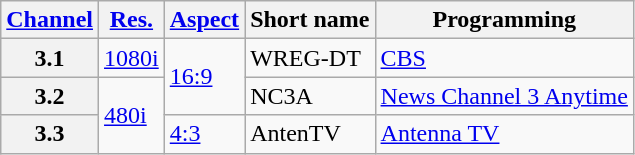<table class="wikitable">
<tr>
<th><a href='#'>Channel</a></th>
<th><a href='#'>Res.</a></th>
<th><a href='#'>Aspect</a></th>
<th>Short name</th>
<th>Programming</th>
</tr>
<tr>
<th scope = "row">3.1</th>
<td><a href='#'>1080i</a></td>
<td rowspan="2"><a href='#'>16:9</a></td>
<td>WREG-DT</td>
<td><a href='#'>CBS</a></td>
</tr>
<tr>
<th scope = "row">3.2</th>
<td rowspan=2><a href='#'>480i</a></td>
<td>NC3A</td>
<td><a href='#'>News Channel 3 Anytime</a></td>
</tr>
<tr>
<th scope = "row">3.3</th>
<td><a href='#'>4:3</a></td>
<td>AntenTV</td>
<td><a href='#'>Antenna TV</a></td>
</tr>
</table>
